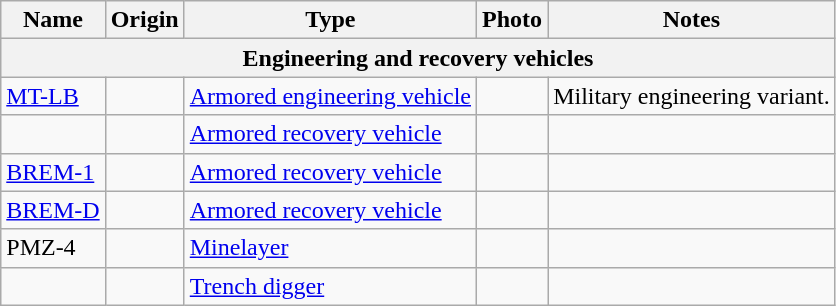<table class="wikitable">
<tr>
<th style="text-align: width:13%;">Name</th>
<th style="text-align: width:13%;">Origin</th>
<th style="text-align: width:16%;">Type</th>
<th style="text-align: width:9%; ">Photo</th>
<th style="text-align: width:48%;">Notes</th>
</tr>
<tr>
<th colspan="5" style="align: center;">Engineering and recovery vehicles</th>
</tr>
<tr>
<td><a href='#'>MT-LB</a></td>
<td></td>
<td><a href='#'>Armored engineering vehicle</a></td>
<td></td>
<td>Military engineering variant.</td>
</tr>
<tr>
<td></td>
<td></td>
<td><a href='#'>Armored recovery vehicle</a></td>
<td></td>
<td></td>
</tr>
<tr>
<td><a href='#'>BREM-1</a></td>
<td></td>
<td><a href='#'>Armored recovery vehicle</a></td>
<td></td>
<td></td>
</tr>
<tr>
<td><a href='#'>BREM-D</a></td>
<td></td>
<td><a href='#'>Armored recovery vehicle</a></td>
<td></td>
<td></td>
</tr>
<tr>
<td>PMZ-4</td>
<td></td>
<td><a href='#'>Minelayer</a></td>
<td></td>
<td></td>
</tr>
<tr>
<td></td>
<td></td>
<td><a href='#'>Trench digger</a></td>
<td></td>
<td></td>
</tr>
</table>
